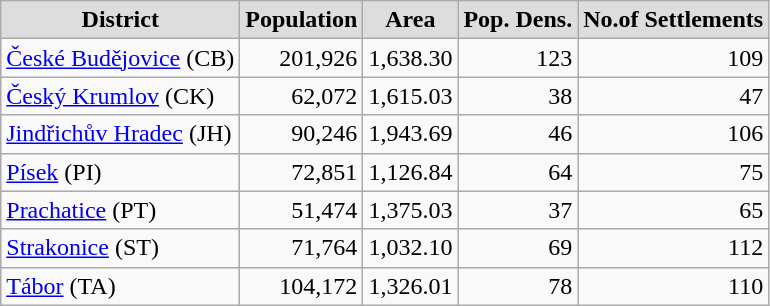<table class="wikitable sortable">
<tr>
<th style="background:#ddd;">District</th>
<th style="background:#ddd;">Population</th>
<th style="background:#ddd;">Area</th>
<th style="background:#ddd;">Pop. Dens.</th>
<th style="background:#ddd;">No.of Settlements</th>
</tr>
<tr>
<td><a href='#'>České Budějovice</a> (CB)</td>
<td style="text-align:right;">201,926</td>
<td style="text-align:right;">1,638.30</td>
<td style="text-align:right;">123</td>
<td style="text-align:right;">109</td>
</tr>
<tr>
<td><a href='#'>Český Krumlov</a> (CK)</td>
<td style="text-align:right;">62,072</td>
<td style="text-align:right;">1,615.03</td>
<td style="text-align:right;">38</td>
<td style="text-align:right;">47</td>
</tr>
<tr>
<td><a href='#'>Jindřichův Hradec</a> (JH)</td>
<td style="text-align:right;">90,246</td>
<td style="text-align:right;">1,943.69</td>
<td style="text-align:right;">46</td>
<td style="text-align:right;">106</td>
</tr>
<tr>
<td><a href='#'>Písek</a> (PI)</td>
<td style="text-align:right;">72,851</td>
<td style="text-align:right;">1,126.84</td>
<td style="text-align:right;">64</td>
<td style="text-align:right;">75</td>
</tr>
<tr>
<td><a href='#'>Prachatice</a> (PT)</td>
<td style="text-align:right;">51,474</td>
<td style="text-align:right;">1,375.03</td>
<td style="text-align:right;">37</td>
<td style="text-align:right;">65</td>
</tr>
<tr>
<td><a href='#'>Strakonice</a> (ST)</td>
<td style="text-align:right;">71,764</td>
<td style="text-align:right;">1,032.10</td>
<td style="text-align:right;">69</td>
<td style="text-align:right;">112</td>
</tr>
<tr>
<td><a href='#'>Tábor</a> (TA)</td>
<td style="text-align:right;">104,172</td>
<td style="text-align:right;">1,326.01</td>
<td style="text-align:right;">78</td>
<td style="text-align:right;">110</td>
</tr>
</table>
